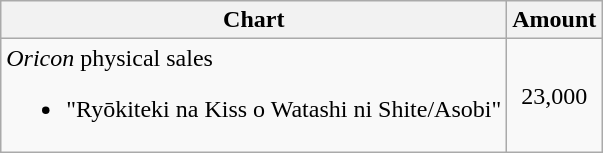<table class="wikitable">
<tr>
<th>Chart</th>
<th>Amount</th>
</tr>
<tr>
<td><em>Oricon</em> physical sales<br><ul><li>"Ryōkiteki na Kiss o Watashi ni Shite/Asobi"</li></ul></td>
<td align="center">23,000</td>
</tr>
</table>
